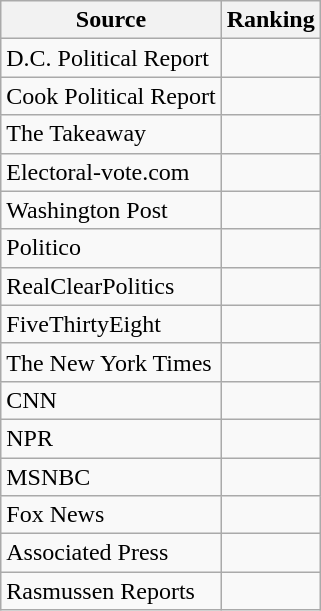<table class="wikitable">
<tr>
<th>Source</th>
<th>Ranking</th>
</tr>
<tr>
<td>D.C. Political Report</td>
<td></td>
</tr>
<tr>
<td>Cook Political Report</td>
<td></td>
</tr>
<tr>
<td>The Takeaway</td>
<td></td>
</tr>
<tr>
<td>Electoral-vote.com</td>
<td></td>
</tr>
<tr>
<td The Washington Post>Washington Post</td>
<td></td>
</tr>
<tr>
<td>Politico</td>
<td></td>
</tr>
<tr>
<td>RealClearPolitics</td>
<td></td>
</tr>
<tr>
<td>FiveThirtyEight</td>
<td></td>
</tr>
<tr>
<td>The New York Times</td>
<td></td>
</tr>
<tr>
<td>CNN</td>
<td></td>
</tr>
<tr>
<td>NPR</td>
<td></td>
</tr>
<tr>
<td>MSNBC</td>
<td></td>
</tr>
<tr>
<td>Fox News</td>
<td></td>
</tr>
<tr>
<td>Associated Press</td>
<td></td>
</tr>
<tr>
<td>Rasmussen Reports</td>
<td></td>
</tr>
</table>
